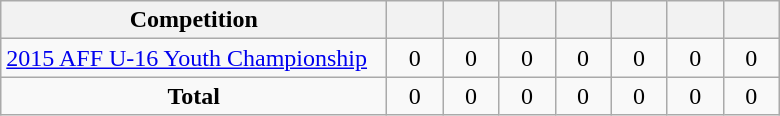<table class="wikitable" style="text-align: center;">
<tr>
<th width=250>Competition</th>
<th width=30></th>
<th width=30></th>
<th width=30></th>
<th width=30></th>
<th width=30></th>
<th width=30></th>
<th width=30></th>
</tr>
<tr>
<td align="left"><a href='#'>2015 AFF U-16 Youth Championship</a></td>
<td>0</td>
<td>0</td>
<td>0</td>
<td>0</td>
<td>0</td>
<td>0</td>
<td>0</td>
</tr>
<tr>
<td><strong>Total</strong></td>
<td>0</td>
<td>0</td>
<td>0</td>
<td>0</td>
<td>0</td>
<td>0</td>
<td>0</td>
</tr>
</table>
